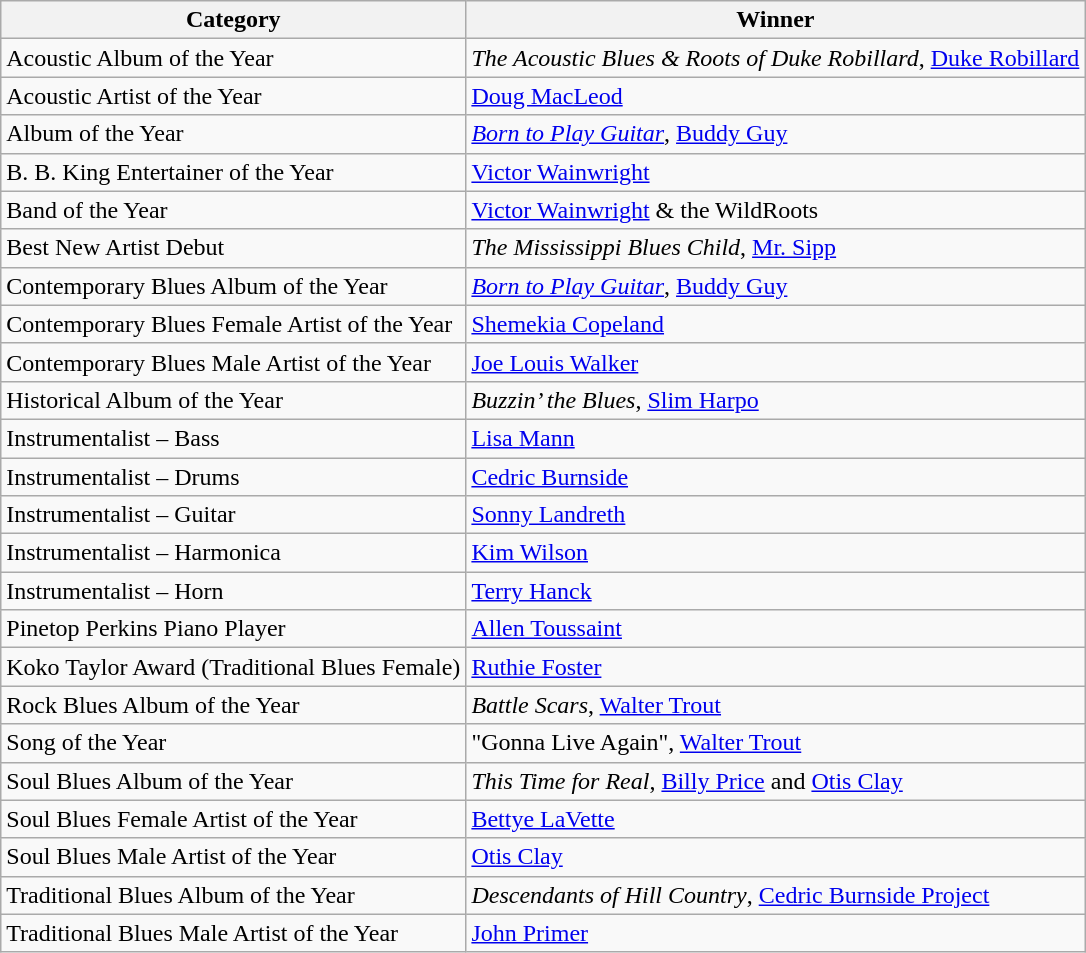<table class="wikitable">
<tr>
<th>Category</th>
<th>Winner</th>
</tr>
<tr>
<td>Acoustic Album of the Year</td>
<td><em>The Acoustic Blues & Roots of Duke Robillard</em>, <a href='#'>Duke Robillard</a></td>
</tr>
<tr>
<td>Acoustic Artist of the Year</td>
<td><a href='#'>Doug MacLeod</a></td>
</tr>
<tr>
<td>Album of the Year</td>
<td><em><a href='#'>Born to Play Guitar</a></em>, <a href='#'>Buddy Guy</a></td>
</tr>
<tr>
<td>B. B. King Entertainer of the Year</td>
<td><a href='#'>Victor Wainwright</a></td>
</tr>
<tr>
<td>Band of the Year</td>
<td><a href='#'>Victor Wainwright</a> & the WildRoots</td>
</tr>
<tr>
<td>Best New Artist Debut</td>
<td><em>The Mississippi Blues Child</em>, <a href='#'>Mr. Sipp</a></td>
</tr>
<tr>
<td>Contemporary Blues Album of the Year</td>
<td><em><a href='#'>Born to Play Guitar</a></em>, <a href='#'>Buddy Guy</a></td>
</tr>
<tr>
<td>Contemporary Blues Female Artist of the Year</td>
<td><a href='#'>Shemekia Copeland</a></td>
</tr>
<tr>
<td>Contemporary Blues Male Artist of the Year</td>
<td><a href='#'>Joe Louis Walker</a></td>
</tr>
<tr>
<td>Historical Album of the Year</td>
<td><em>Buzzin’ the Blues</em>, <a href='#'>Slim Harpo</a></td>
</tr>
<tr>
<td>Instrumentalist – Bass</td>
<td><a href='#'>Lisa Mann</a></td>
</tr>
<tr>
<td>Instrumentalist – Drums</td>
<td><a href='#'>Cedric Burnside</a></td>
</tr>
<tr>
<td>Instrumentalist – Guitar</td>
<td><a href='#'>Sonny Landreth</a></td>
</tr>
<tr>
<td>Instrumentalist – Harmonica</td>
<td><a href='#'>Kim Wilson</a></td>
</tr>
<tr>
<td>Instrumentalist – Horn</td>
<td><a href='#'>Terry Hanck</a></td>
</tr>
<tr>
<td>Pinetop Perkins Piano Player</td>
<td><a href='#'>Allen Toussaint</a></td>
</tr>
<tr>
<td>Koko Taylor Award (Traditional Blues Female)</td>
<td><a href='#'>Ruthie Foster</a></td>
</tr>
<tr>
<td>Rock Blues Album of the Year</td>
<td><em>Battle Scars</em>, <a href='#'>Walter Trout</a></td>
</tr>
<tr>
<td>Song of the Year</td>
<td>"Gonna Live Again", <a href='#'>Walter Trout</a></td>
</tr>
<tr>
<td>Soul Blues Album of the Year</td>
<td><em> This Time for Real</em>, <a href='#'>Billy Price</a> and <a href='#'>Otis Clay</a></td>
</tr>
<tr>
<td>Soul Blues Female Artist of the Year</td>
<td><a href='#'>Bettye LaVette</a></td>
</tr>
<tr>
<td>Soul Blues Male Artist of the Year</td>
<td><a href='#'>Otis Clay</a></td>
</tr>
<tr>
<td>Traditional Blues Album of the Year</td>
<td><em>Descendants of Hill Country</em>, <a href='#'>Cedric Burnside Project</a></td>
</tr>
<tr>
<td>Traditional Blues Male Artist of the Year</td>
<td><a href='#'>John Primer</a></td>
</tr>
</table>
